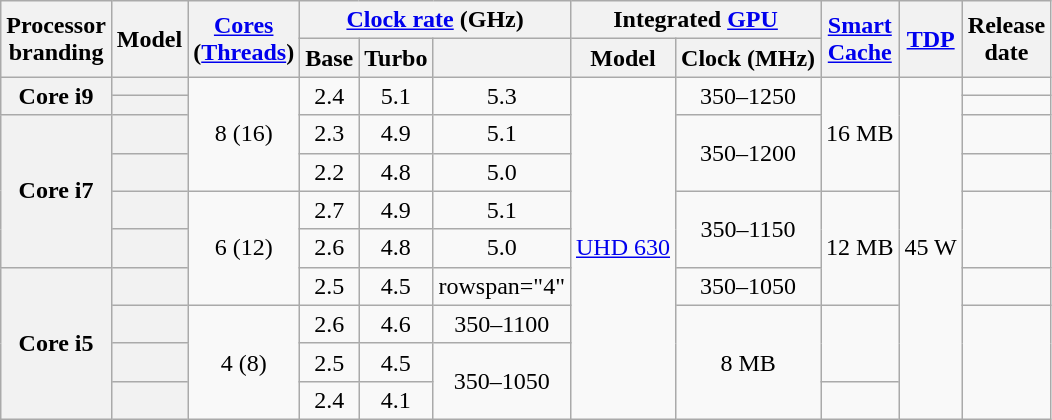<table class="wikitable sortable nowrap" style="text-align: center;">
<tr>
<th class="unsortable" rowspan="2">Processor<br>branding</th>
<th rowspan="2">Model</th>
<th class="unsortable" rowspan="2"><a href='#'>Cores</a><br>(<a href='#'>Threads</a>)</th>
<th colspan="3"><a href='#'>Clock rate</a> (GHz)</th>
<th colspan="2">Integrated <a href='#'>GPU</a></th>
<th class="unsortable" rowspan="2"><a href='#'>Smart<br>Cache</a></th>
<th rowspan="2"><a href='#'>TDP</a></th>
<th rowspan="2">Release<br>date</th>
</tr>
<tr>
<th class="unsortable">Base</th>
<th class="unsortable">Turbo</th>
<th class="unsortable"></th>
<th class="unsortable">Model</th>
<th class="unsortable">Clock (MHz)</th>
</tr>
<tr>
<th rowspan="2">Core i9</th>
<th style="text-align:left;" data-sort-value="sku10"></th>
<td rowspan="4">8 (16)</td>
<td rowspan="2">2.4</td>
<td rowspan="2">5.1</td>
<td rowspan="2">5.3</td>
<td rowspan="10"><a href='#'>UHD 630</a></td>
<td rowspan="2">350–1250</td>
<td rowspan="4">16 MB</td>
<td rowspan="10">45 W</td>
<td></td>
</tr>
<tr>
<th style="text-align:left;" data-sort-value="sku9"></th>
<td></td>
</tr>
<tr>
<th rowspan="4">Core i7</th>
<th style="text-align:left;" data-sort-value="sku8"></th>
<td>2.3</td>
<td>4.9</td>
<td>5.1</td>
<td rowspan="2">350–1200</td>
<td></td>
</tr>
<tr>
<th style="text-align:left;" data-sort-value="sku7"></th>
<td>2.2</td>
<td>4.8</td>
<td>5.0</td>
<td></td>
</tr>
<tr>
<th style="text-align:left;" data-sort-value="sku6"></th>
<td rowspan="3">6 (12)</td>
<td>2.7</td>
<td>4.9</td>
<td>5.1</td>
<td rowspan="2">350–1150</td>
<td rowspan="3">12 MB</td>
<td rowspan="2"></td>
</tr>
<tr>
<th style="text-align:left;" data-sort-value="sku5"></th>
<td>2.6</td>
<td>4.8</td>
<td>5.0</td>
</tr>
<tr>
<th rowspan="4">Core i5</th>
<th style="text-align:left;" data-sort-value="sku4"></th>
<td>2.5</td>
<td>4.5</td>
<td>rowspan="4" </td>
<td>350–1050</td>
<td></td>
</tr>
<tr>
<th style="text-align:left;" data-sort-value="sku3"></th>
<td rowspan="3">4 (8)</td>
<td>2.6</td>
<td>4.6</td>
<td>350–1100</td>
<td rowspan="3">8 MB</td>
<td rowspan="2"></td>
</tr>
<tr>
<th style="text-align:left;" data-sort-value="sku2"></th>
<td>2.5</td>
<td>4.5</td>
<td rowspan="2">350–1050</td>
</tr>
<tr>
<th style="text-align:left;" data-sort-value="sku1"></th>
<td>2.4</td>
<td>4.1</td>
<td></td>
</tr>
</table>
